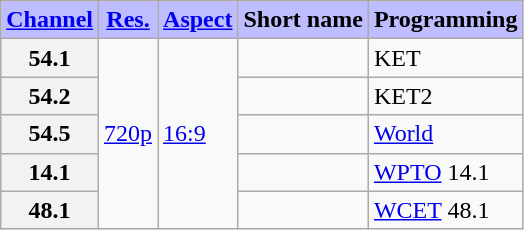<table class="wikitable">
<tr>
<th style="background-color: #bdbdff" scope = "col"><a href='#'>Channel</a></th>
<th style="background-color: #bdbdff" scope = "col"><a href='#'>Res.</a></th>
<th style="background-color: #bdbdff" scope = "col"><a href='#'>Aspect</a></th>
<th style="background-color: #bdbdff" scope = "col">Short name</th>
<th style="background-color: #bdbdff" scope = "col">Programming</th>
</tr>
<tr>
<th scope = "row">54.1</th>
<td rowspan="5"><a href='#'>720p</a></td>
<td rowspan="5"><a href='#'>16:9</a></td>
<td></td>
<td>KET</td>
</tr>
<tr>
<th scope = "row">54.2</th>
<td></td>
<td>KET2</td>
</tr>
<tr>
<th scope = "row">54.5</th>
<td></td>
<td><a href='#'>World</a></td>
</tr>
<tr>
<th scope = "row">14.1</th>
<td></td>
<td><a href='#'>WPTO</a> 14.1</td>
</tr>
<tr>
<th scope = "row">48.1</th>
<td></td>
<td><a href='#'>WCET</a> 48.1</td>
</tr>
</table>
